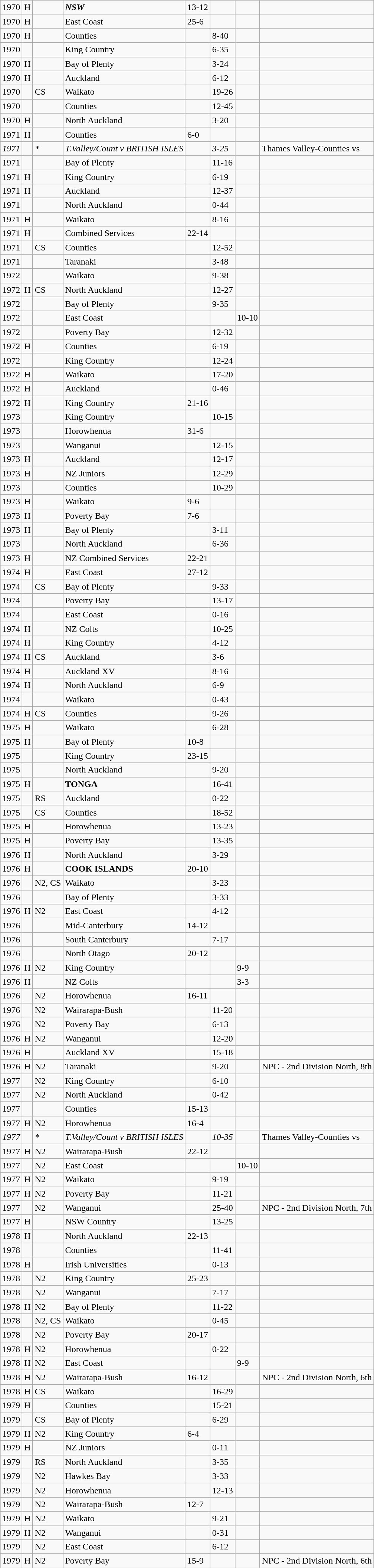<table class="wikitable">
<tr>
<td>1970</td>
<td>H</td>
<td></td>
<td><strong><em>NSW </em></strong></td>
<td>13-12</td>
<td></td>
<td></td>
<td></td>
</tr>
<tr>
<td>1970</td>
<td>H</td>
<td></td>
<td>East Coast</td>
<td>25-6</td>
<td></td>
<td></td>
<td></td>
</tr>
<tr>
<td>1970</td>
<td>H</td>
<td></td>
<td>Counties</td>
<td></td>
<td>8-40</td>
<td></td>
<td></td>
</tr>
<tr>
<td>1970</td>
<td></td>
<td></td>
<td>King Country</td>
<td></td>
<td>6-35</td>
<td></td>
<td></td>
</tr>
<tr>
<td>1970</td>
<td>H</td>
<td></td>
<td>Bay of Plenty</td>
<td></td>
<td>3-24</td>
<td></td>
<td></td>
</tr>
<tr>
<td>1970</td>
<td>H</td>
<td></td>
<td>Auckland</td>
<td></td>
<td>6-12</td>
<td></td>
<td></td>
</tr>
<tr>
<td>1970</td>
<td></td>
<td>CS</td>
<td>Waikato</td>
<td></td>
<td>19-26</td>
<td></td>
<td></td>
</tr>
<tr>
<td>1970</td>
<td></td>
<td></td>
<td>Counties</td>
<td></td>
<td>12-45</td>
<td></td>
<td></td>
</tr>
<tr>
<td>1970</td>
<td>H</td>
<td></td>
<td>North Auckland</td>
<td></td>
<td>3-20</td>
<td></td>
<td></td>
</tr>
<tr>
<td>1971</td>
<td>H</td>
<td></td>
<td>Counties</td>
<td>6-0</td>
<td></td>
<td></td>
<td></td>
</tr>
<tr>
<td><em>1971</em></td>
<td><em> </em></td>
<td><em>*</em></td>
<td><em>T.Valley/Count v BRITISH ISLES</em></td>
<td><em> </em></td>
<td><em>3-25</em></td>
<td><em> </em></td>
<td>Thames Valley-Counties vs</td>
</tr>
<tr>
<td>1971</td>
<td></td>
<td></td>
<td>Bay of Plenty</td>
<td></td>
<td>11-16</td>
<td></td>
<td></td>
</tr>
<tr>
<td>1971</td>
<td>H</td>
<td></td>
<td>King Country</td>
<td></td>
<td>6-19</td>
<td></td>
<td></td>
</tr>
<tr>
<td>1971</td>
<td>H</td>
<td></td>
<td>Auckland</td>
<td></td>
<td>12-37</td>
<td></td>
<td></td>
</tr>
<tr>
<td>1971</td>
<td></td>
<td></td>
<td>North Auckland</td>
<td></td>
<td>0-44</td>
<td></td>
<td></td>
</tr>
<tr>
<td>1971</td>
<td>H</td>
<td></td>
<td>Waikato</td>
<td></td>
<td>8-16</td>
<td></td>
<td></td>
</tr>
<tr>
<td>1971</td>
<td>H</td>
<td></td>
<td>Combined Services</td>
<td>22-14</td>
<td></td>
<td></td>
<td></td>
</tr>
<tr>
<td>1971</td>
<td></td>
<td>CS</td>
<td>Counties</td>
<td></td>
<td>12-52</td>
<td></td>
<td></td>
</tr>
<tr>
<td>1971</td>
<td></td>
<td></td>
<td>Taranaki</td>
<td></td>
<td>3-48</td>
<td></td>
<td></td>
</tr>
<tr>
<td>1972</td>
<td></td>
<td></td>
<td>Waikato</td>
<td></td>
<td>9-38</td>
<td></td>
<td></td>
</tr>
<tr>
<td>1972</td>
<td>H</td>
<td>CS</td>
<td>North Auckland</td>
<td></td>
<td>12-27</td>
<td></td>
<td></td>
</tr>
<tr>
<td>1972</td>
<td></td>
<td></td>
<td>Bay of Plenty</td>
<td></td>
<td>9-35</td>
<td></td>
<td></td>
</tr>
<tr>
<td>1972</td>
<td></td>
<td></td>
<td>East Coast</td>
<td></td>
<td></td>
<td>10-10</td>
<td></td>
</tr>
<tr>
<td>1972</td>
<td></td>
<td></td>
<td>Poverty Bay</td>
<td></td>
<td>12-32</td>
<td></td>
<td></td>
</tr>
<tr>
<td>1972</td>
<td>H</td>
<td></td>
<td>Counties</td>
<td></td>
<td>6-19</td>
<td></td>
<td></td>
</tr>
<tr>
<td>1972</td>
<td></td>
<td></td>
<td>King Country</td>
<td></td>
<td>12-24</td>
<td></td>
<td></td>
</tr>
<tr>
<td>1972</td>
<td>H</td>
<td></td>
<td>Waikato</td>
<td></td>
<td>17-20</td>
<td></td>
<td></td>
</tr>
<tr>
<td>1972</td>
<td>H</td>
<td></td>
<td>Auckland</td>
<td></td>
<td>0-46</td>
<td></td>
<td></td>
</tr>
<tr>
<td>1972</td>
<td>H</td>
<td></td>
<td>King Country</td>
<td>21-16</td>
<td></td>
<td></td>
<td></td>
</tr>
<tr>
<td>1973</td>
<td></td>
<td></td>
<td>King Country</td>
<td></td>
<td>10-15</td>
<td></td>
<td></td>
</tr>
<tr>
<td>1973</td>
<td></td>
<td></td>
<td>Horowhenua</td>
<td>31-6</td>
<td></td>
<td></td>
<td></td>
</tr>
<tr>
<td>1973</td>
<td></td>
<td></td>
<td>Wanganui</td>
<td></td>
<td>12-15</td>
<td></td>
<td></td>
</tr>
<tr>
<td>1973</td>
<td>H</td>
<td></td>
<td>Auckland</td>
<td></td>
<td>12-17</td>
<td></td>
<td></td>
</tr>
<tr>
<td>1973</td>
<td>H</td>
<td></td>
<td>NZ Juniors</td>
<td></td>
<td>12-29</td>
<td></td>
<td></td>
</tr>
<tr>
<td>1973</td>
<td></td>
<td></td>
<td>Counties</td>
<td></td>
<td>10-29</td>
<td></td>
<td></td>
</tr>
<tr>
<td>1973</td>
<td>H</td>
<td></td>
<td>Waikato</td>
<td>9-6</td>
<td></td>
<td></td>
<td></td>
</tr>
<tr>
<td>1973</td>
<td>H</td>
<td></td>
<td>Poverty Bay</td>
<td>7-6</td>
<td></td>
<td></td>
<td></td>
</tr>
<tr>
<td>1973</td>
<td>H</td>
<td></td>
<td>Bay of Plenty</td>
<td></td>
<td>3-11</td>
<td></td>
<td></td>
</tr>
<tr>
<td>1973</td>
<td></td>
<td></td>
<td>North Auckland</td>
<td></td>
<td>6-36</td>
<td></td>
<td></td>
</tr>
<tr>
<td>1973</td>
<td>H</td>
<td></td>
<td>NZ Combined Services</td>
<td>22-21</td>
<td></td>
<td></td>
<td></td>
</tr>
<tr>
<td>1974</td>
<td>H</td>
<td></td>
<td>East Coast</td>
<td>27-12</td>
<td></td>
<td></td>
<td></td>
</tr>
<tr>
<td>1974</td>
<td></td>
<td>CS</td>
<td>Bay of Plenty</td>
<td></td>
<td>9-33</td>
<td></td>
<td></td>
</tr>
<tr>
<td>1974</td>
<td></td>
<td></td>
<td>Poverty Bay</td>
<td></td>
<td>13-17</td>
<td></td>
<td></td>
</tr>
<tr>
<td>1974</td>
<td></td>
<td></td>
<td>East Coast</td>
<td></td>
<td>0-16</td>
<td></td>
<td></td>
</tr>
<tr>
<td>1974</td>
<td>H</td>
<td></td>
<td>NZ Colts</td>
<td></td>
<td>10-25</td>
<td></td>
<td></td>
</tr>
<tr>
<td>1974</td>
<td>H</td>
<td></td>
<td>King Country</td>
<td></td>
<td>4-12</td>
<td></td>
<td></td>
</tr>
<tr>
<td>1974</td>
<td>H</td>
<td>CS</td>
<td>Auckland</td>
<td></td>
<td>3-6</td>
<td></td>
<td></td>
</tr>
<tr>
<td>1974</td>
<td>H</td>
<td></td>
<td>Auckland XV</td>
<td></td>
<td>8-16</td>
<td></td>
<td></td>
</tr>
<tr>
<td>1974</td>
<td>H</td>
<td></td>
<td>North Auckland</td>
<td></td>
<td>6-9</td>
<td></td>
<td></td>
</tr>
<tr>
<td>1974</td>
<td></td>
<td></td>
<td>Waikato</td>
<td></td>
<td>0-43</td>
<td></td>
<td></td>
</tr>
<tr>
<td>1974</td>
<td>H</td>
<td>CS</td>
<td>Counties</td>
<td></td>
<td>9-26</td>
<td></td>
<td></td>
</tr>
<tr>
<td>1975</td>
<td>H</td>
<td></td>
<td>Waikato</td>
<td></td>
<td>6-28</td>
<td></td>
<td></td>
</tr>
<tr>
<td>1975</td>
<td>H</td>
<td></td>
<td>Bay of Plenty</td>
<td>10-8</td>
<td></td>
<td></td>
<td></td>
</tr>
<tr>
<td>1975</td>
<td></td>
<td></td>
<td>King Country</td>
<td>23-15</td>
<td></td>
<td></td>
<td></td>
</tr>
<tr>
<td>1975</td>
<td></td>
<td></td>
<td>North Auckland</td>
<td></td>
<td>9-20</td>
<td></td>
<td></td>
</tr>
<tr>
<td>1975</td>
<td>H</td>
<td></td>
<td><strong>TONGA</strong></td>
<td></td>
<td>16-41</td>
<td></td>
<td></td>
</tr>
<tr>
<td>1975</td>
<td></td>
<td>RS</td>
<td>Auckland</td>
<td></td>
<td>0-22</td>
<td></td>
<td></td>
</tr>
<tr>
<td>1975</td>
<td></td>
<td>CS</td>
<td>Counties</td>
<td></td>
<td>18-52</td>
<td></td>
<td></td>
</tr>
<tr>
<td>1975</td>
<td>H</td>
<td></td>
<td>Horowhenua</td>
<td></td>
<td>13-23</td>
<td></td>
<td></td>
</tr>
<tr>
<td>1975</td>
<td>H</td>
<td></td>
<td>Poverty Bay</td>
<td></td>
<td>13-35</td>
<td></td>
<td></td>
</tr>
<tr>
<td>1976</td>
<td>H</td>
<td></td>
<td>North Auckland</td>
<td></td>
<td>3-29</td>
<td></td>
<td></td>
</tr>
<tr>
<td>1976</td>
<td>H</td>
<td></td>
<td><strong>COOK ISLANDS</strong></td>
<td>20-10</td>
<td></td>
<td></td>
<td></td>
</tr>
<tr>
<td>1976</td>
<td></td>
<td>N2, CS</td>
<td>Waikato</td>
<td></td>
<td>3-23</td>
<td></td>
<td></td>
</tr>
<tr>
<td>1976</td>
<td></td>
<td></td>
<td>Bay of Plenty</td>
<td></td>
<td>3-33</td>
<td></td>
<td></td>
</tr>
<tr>
<td>1976</td>
<td>H</td>
<td>N2</td>
<td>East Coast</td>
<td></td>
<td>4-12</td>
<td></td>
<td></td>
</tr>
<tr>
<td>1976</td>
<td></td>
<td></td>
<td>Mid-Canterbury</td>
<td>14-12</td>
<td></td>
<td></td>
<td></td>
</tr>
<tr>
<td>1976</td>
<td></td>
<td></td>
<td>South Canterbury</td>
<td></td>
<td>7-17</td>
<td></td>
<td></td>
</tr>
<tr>
<td>1976</td>
<td></td>
<td></td>
<td>North Otago</td>
<td>20-12</td>
<td></td>
<td></td>
<td></td>
</tr>
<tr>
<td>1976</td>
<td>H</td>
<td>N2</td>
<td>King Country</td>
<td></td>
<td></td>
<td>9-9</td>
<td></td>
</tr>
<tr>
<td>1976</td>
<td>H</td>
<td></td>
<td>NZ Colts</td>
<td></td>
<td></td>
<td>3-3</td>
<td></td>
</tr>
<tr>
<td>1976</td>
<td></td>
<td>N2</td>
<td>Horowhenua</td>
<td>16-11</td>
<td></td>
<td></td>
<td></td>
</tr>
<tr>
<td>1976</td>
<td></td>
<td>N2</td>
<td>Wairarapa-Bush</td>
<td></td>
<td>11-20</td>
<td></td>
<td></td>
</tr>
<tr>
<td>1976</td>
<td></td>
<td>N2</td>
<td>Poverty Bay</td>
<td></td>
<td>6-13</td>
<td></td>
<td></td>
</tr>
<tr>
<td>1976</td>
<td>H</td>
<td>N2</td>
<td>Wanganui</td>
<td></td>
<td>12-20</td>
<td></td>
<td></td>
</tr>
<tr>
<td>1976</td>
<td>H</td>
<td></td>
<td>Auckland XV</td>
<td></td>
<td>15-18</td>
<td></td>
<td></td>
</tr>
<tr>
<td>1976</td>
<td>H</td>
<td>N2</td>
<td>Taranaki</td>
<td></td>
<td>9-20</td>
<td></td>
<td>NPC - 2nd Division North, 8th</td>
</tr>
<tr>
<td>1977</td>
<td></td>
<td>N2</td>
<td>King Country</td>
<td></td>
<td>6-10</td>
<td></td>
<td></td>
</tr>
<tr>
<td>1977</td>
<td></td>
<td>N2</td>
<td>North Auckland</td>
<td></td>
<td>0-42</td>
<td></td>
<td></td>
</tr>
<tr>
<td>1977</td>
<td></td>
<td></td>
<td>Counties</td>
<td>15-13</td>
<td></td>
<td></td>
<td></td>
</tr>
<tr>
<td>1977</td>
<td>H</td>
<td>N2</td>
<td>Horowhenua</td>
<td>16-4</td>
<td></td>
<td></td>
<td></td>
</tr>
<tr>
<td><em>1977</em></td>
<td><em> </em></td>
<td><em>*</em></td>
<td><em>T.Valley/Count v BRITISH ISLES</em></td>
<td><em> </em></td>
<td><em>10-35</em></td>
<td><em> </em></td>
<td>Thames Valley-Counties vs</td>
</tr>
<tr>
<td>1977</td>
<td>H</td>
<td>N2</td>
<td>Wairarapa-Bush</td>
<td>22-12</td>
<td></td>
<td></td>
<td></td>
</tr>
<tr>
<td>1977</td>
<td></td>
<td>N2</td>
<td>East Coast</td>
<td></td>
<td></td>
<td>10-10</td>
<td></td>
</tr>
<tr>
<td>1977</td>
<td>H</td>
<td>N2</td>
<td>Waikato</td>
<td></td>
<td>9-19</td>
<td></td>
<td></td>
</tr>
<tr>
<td>1977</td>
<td>H</td>
<td>N2</td>
<td>Poverty Bay</td>
<td></td>
<td>11-21</td>
<td></td>
<td></td>
</tr>
<tr>
<td>1977</td>
<td></td>
<td>N2</td>
<td>Wanganui</td>
<td></td>
<td>25-40</td>
<td></td>
<td>NPC - 2nd Division North, 7th</td>
</tr>
<tr>
<td>1977</td>
<td>H</td>
<td></td>
<td>NSW Country</td>
<td></td>
<td>13-25</td>
<td></td>
<td></td>
</tr>
<tr>
<td>1978</td>
<td>H</td>
<td></td>
<td>North Auckland</td>
<td>22-13</td>
<td></td>
<td></td>
<td></td>
</tr>
<tr>
<td>1978</td>
<td></td>
<td></td>
<td>Counties</td>
<td></td>
<td>11-41</td>
<td></td>
<td></td>
</tr>
<tr>
<td>1978</td>
<td>H</td>
<td></td>
<td>Irish Universities</td>
<td></td>
<td>0-13</td>
<td></td>
<td></td>
</tr>
<tr>
<td>1978</td>
<td></td>
<td>N2</td>
<td>King Country</td>
<td>25-23</td>
<td></td>
<td></td>
<td></td>
</tr>
<tr>
<td>1978</td>
<td></td>
<td>N2</td>
<td>Wanganui</td>
<td></td>
<td>7-17</td>
<td></td>
<td></td>
</tr>
<tr>
<td>1978</td>
<td>H</td>
<td>N2</td>
<td>Bay of Plenty</td>
<td></td>
<td>11-22</td>
<td></td>
<td></td>
</tr>
<tr>
<td>1978</td>
<td></td>
<td>N2, CS</td>
<td>Waikato</td>
<td></td>
<td>0-45</td>
<td></td>
<td></td>
</tr>
<tr>
<td>1978</td>
<td></td>
<td>N2</td>
<td>Poverty Bay</td>
<td>20-17</td>
<td></td>
<td></td>
<td></td>
</tr>
<tr>
<td>1978</td>
<td>H</td>
<td>N2</td>
<td>Horowhenua</td>
<td></td>
<td>0-22</td>
<td></td>
<td></td>
</tr>
<tr>
<td>1978</td>
<td>H</td>
<td>N2</td>
<td>East Coast</td>
<td></td>
<td></td>
<td>9-9</td>
<td></td>
</tr>
<tr>
<td>1978</td>
<td>H</td>
<td>N2</td>
<td>Wairarapa-Bush</td>
<td>16-12</td>
<td></td>
<td></td>
<td>NPC - 2nd Division North, 6th</td>
</tr>
<tr>
<td>1978</td>
<td>H</td>
<td>CS</td>
<td>Waikato</td>
<td></td>
<td>16-29</td>
<td></td>
<td></td>
</tr>
<tr>
<td>1979</td>
<td>H</td>
<td></td>
<td>Counties</td>
<td></td>
<td>15-21</td>
<td></td>
<td></td>
</tr>
<tr>
<td>1979</td>
<td></td>
<td>CS</td>
<td>Bay of Plenty</td>
<td></td>
<td>6-29</td>
<td></td>
<td></td>
</tr>
<tr>
<td>1979</td>
<td>H</td>
<td>N2</td>
<td>King Country</td>
<td>6-4</td>
<td></td>
<td></td>
<td></td>
</tr>
<tr>
<td>1979</td>
<td>H</td>
<td></td>
<td>NZ Juniors</td>
<td></td>
<td>0-11</td>
<td></td>
<td></td>
</tr>
<tr>
<td>1979</td>
<td></td>
<td>RS</td>
<td>North Auckland</td>
<td></td>
<td>3-35</td>
<td></td>
<td></td>
</tr>
<tr>
<td>1979</td>
<td></td>
<td>N2</td>
<td>Hawkes Bay</td>
<td></td>
<td>3-33</td>
<td></td>
<td></td>
</tr>
<tr>
<td>1979</td>
<td></td>
<td>N2</td>
<td>Horowhenua</td>
<td></td>
<td>12-13</td>
<td></td>
<td></td>
</tr>
<tr>
<td>1979</td>
<td></td>
<td>N2</td>
<td>Wairarapa-Bush</td>
<td>12-7</td>
<td></td>
<td></td>
<td></td>
</tr>
<tr>
<td>1979</td>
<td>H</td>
<td>N2</td>
<td>Waikato</td>
<td></td>
<td>9-21</td>
<td></td>
<td></td>
</tr>
<tr>
<td>1979</td>
<td>H</td>
<td>N2</td>
<td>Wanganui</td>
<td></td>
<td>0-31</td>
<td></td>
<td></td>
</tr>
<tr>
<td>1979</td>
<td></td>
<td>N2</td>
<td>East Coast</td>
<td></td>
<td>6-12</td>
<td></td>
<td></td>
</tr>
<tr>
<td>1979</td>
<td>H</td>
<td>N2</td>
<td>Poverty Bay</td>
<td>15-9</td>
<td></td>
<td></td>
<td>NPC - 2nd Division North, 6th</td>
</tr>
</table>
